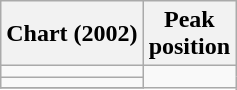<table class="wikitable sortable">
<tr>
<th align="left">Chart (2002)</th>
<th align="center">Peak<br>position</th>
</tr>
<tr>
<td></td>
</tr>
<tr>
<td></td>
</tr>
<tr>
</tr>
</table>
